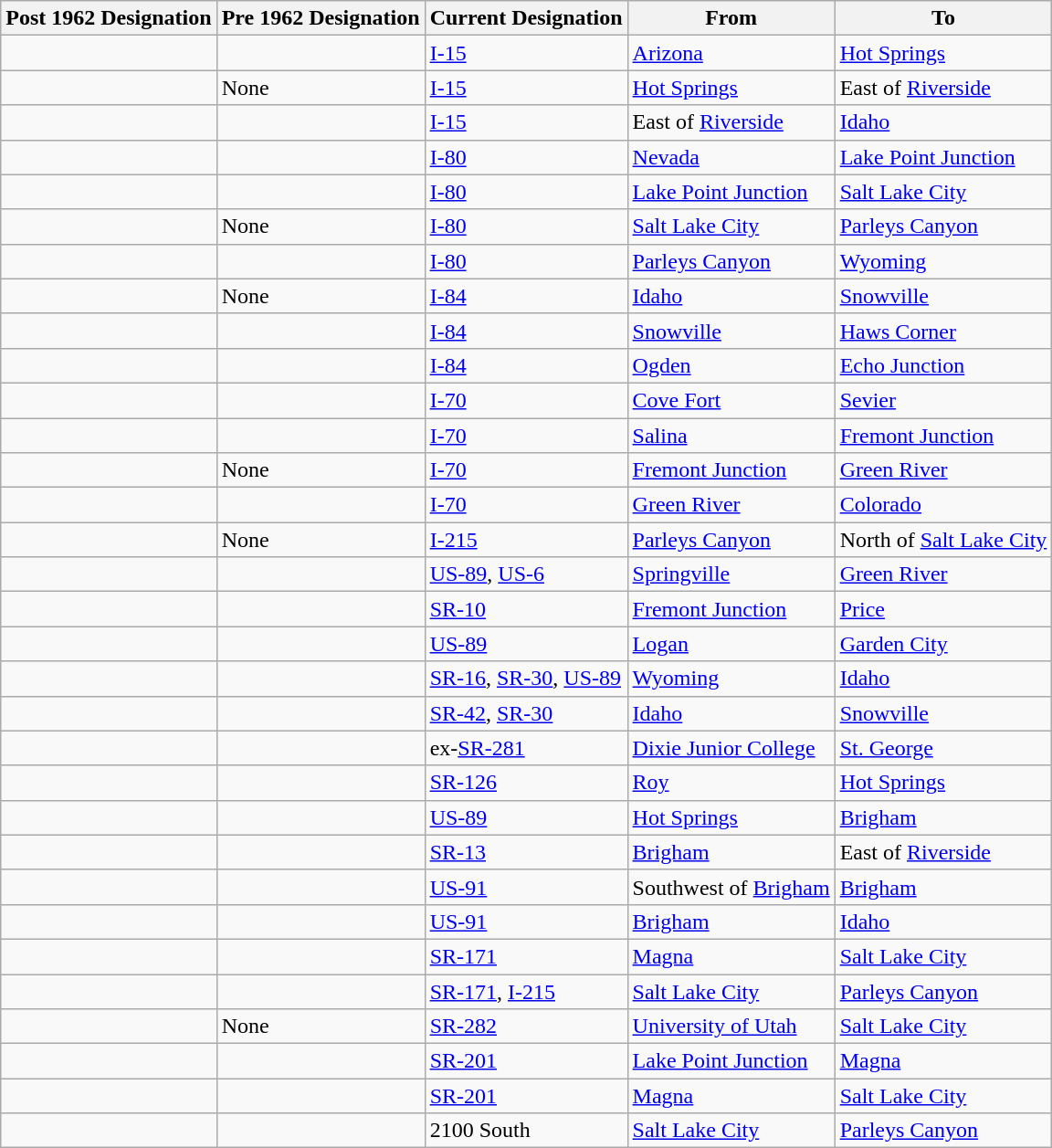<table class="wikitable sortable">
<tr>
<th>Post 1962 Designation</th>
<th>Pre 1962 Designation</th>
<th>Current Designation</th>
<th>From</th>
<th>To</th>
</tr>
<tr>
<td></td>
<td></td>
<td><a href='#'>I-15</a></td>
<td><a href='#'>Arizona</a></td>
<td><a href='#'>Hot Springs</a></td>
</tr>
<tr>
<td></td>
<td>None</td>
<td><a href='#'>I-15</a></td>
<td><a href='#'>Hot Springs</a></td>
<td>East of <a href='#'>Riverside</a></td>
</tr>
<tr>
<td></td>
<td></td>
<td><a href='#'>I-15</a></td>
<td>East of <a href='#'>Riverside</a></td>
<td><a href='#'>Idaho</a></td>
</tr>
<tr>
<td></td>
<td></td>
<td><a href='#'>I-80</a></td>
<td><a href='#'>Nevada</a></td>
<td><a href='#'>Lake Point Junction</a></td>
</tr>
<tr>
<td></td>
<td></td>
<td><a href='#'>I-80</a></td>
<td><a href='#'>Lake Point Junction</a></td>
<td><a href='#'>Salt Lake City</a></td>
</tr>
<tr>
<td></td>
<td>None</td>
<td><a href='#'>I-80</a></td>
<td><a href='#'>Salt Lake City</a></td>
<td><a href='#'>Parleys Canyon</a></td>
</tr>
<tr>
<td></td>
<td></td>
<td><a href='#'>I-80</a></td>
<td><a href='#'>Parleys Canyon</a></td>
<td><a href='#'>Wyoming</a></td>
</tr>
<tr>
<td></td>
<td>None</td>
<td><a href='#'>I-84</a></td>
<td><a href='#'>Idaho</a></td>
<td><a href='#'>Snowville</a></td>
</tr>
<tr>
<td></td>
<td></td>
<td><a href='#'>I-84</a></td>
<td><a href='#'>Snowville</a></td>
<td><a href='#'>Haws Corner</a></td>
</tr>
<tr>
<td></td>
<td></td>
<td><a href='#'>I-84</a></td>
<td><a href='#'>Ogden</a></td>
<td><a href='#'>Echo Junction</a></td>
</tr>
<tr>
<td></td>
<td></td>
<td><a href='#'>I-70</a></td>
<td><a href='#'>Cove Fort</a></td>
<td><a href='#'>Sevier</a></td>
</tr>
<tr>
<td></td>
<td></td>
<td><a href='#'>I-70</a></td>
<td><a href='#'>Salina</a></td>
<td><a href='#'>Fremont Junction</a></td>
</tr>
<tr>
<td></td>
<td>None</td>
<td><a href='#'>I-70</a></td>
<td><a href='#'>Fremont Junction</a></td>
<td><a href='#'>Green River</a></td>
</tr>
<tr>
<td></td>
<td></td>
<td><a href='#'>I-70</a></td>
<td><a href='#'>Green River</a></td>
<td><a href='#'>Colorado</a></td>
</tr>
<tr>
<td></td>
<td>None</td>
<td><a href='#'>I-215</a></td>
<td><a href='#'>Parleys Canyon</a></td>
<td>North of <a href='#'>Salt Lake City</a></td>
</tr>
<tr>
<td></td>
<td></td>
<td><a href='#'>US-89</a>, <a href='#'>US-6</a></td>
<td><a href='#'>Springville</a></td>
<td><a href='#'>Green River</a></td>
</tr>
<tr>
<td></td>
<td></td>
<td><a href='#'>SR-10</a></td>
<td><a href='#'>Fremont Junction</a></td>
<td><a href='#'>Price</a></td>
</tr>
<tr>
<td></td>
<td></td>
<td><a href='#'>US-89</a></td>
<td><a href='#'>Logan</a></td>
<td><a href='#'>Garden City</a></td>
</tr>
<tr>
<td></td>
<td></td>
<td><a href='#'>SR-16</a>, <a href='#'>SR-30</a>, <a href='#'>US-89</a></td>
<td><a href='#'>Wyoming</a></td>
<td><a href='#'>Idaho</a></td>
</tr>
<tr>
<td></td>
<td></td>
<td><a href='#'>SR-42</a>, <a href='#'>SR-30</a></td>
<td><a href='#'>Idaho</a></td>
<td><a href='#'>Snowville</a></td>
</tr>
<tr>
<td></td>
<td></td>
<td>ex-<a href='#'>SR-281</a></td>
<td><a href='#'>Dixie Junior College</a></td>
<td><a href='#'>St. George</a></td>
</tr>
<tr>
<td></td>
<td></td>
<td><a href='#'>SR-126</a></td>
<td><a href='#'>Roy</a></td>
<td><a href='#'>Hot Springs</a></td>
</tr>
<tr>
<td></td>
<td></td>
<td><a href='#'>US-89</a></td>
<td><a href='#'>Hot Springs</a></td>
<td><a href='#'>Brigham</a></td>
</tr>
<tr>
<td></td>
<td></td>
<td><a href='#'>SR-13</a></td>
<td><a href='#'>Brigham</a></td>
<td>East of <a href='#'>Riverside</a></td>
</tr>
<tr>
<td></td>
<td></td>
<td><a href='#'>US-91</a></td>
<td>Southwest of <a href='#'>Brigham</a></td>
<td><a href='#'>Brigham</a></td>
</tr>
<tr>
<td></td>
<td></td>
<td><a href='#'>US-91</a></td>
<td><a href='#'>Brigham</a></td>
<td><a href='#'>Idaho</a></td>
</tr>
<tr>
<td></td>
<td></td>
<td><a href='#'>SR-171</a></td>
<td><a href='#'>Magna</a></td>
<td><a href='#'>Salt Lake City</a></td>
</tr>
<tr>
<td></td>
<td></td>
<td><a href='#'>SR-171</a>, <a href='#'>I-215</a></td>
<td><a href='#'>Salt Lake City</a></td>
<td><a href='#'>Parleys Canyon</a></td>
</tr>
<tr>
<td></td>
<td>None</td>
<td><a href='#'>SR-282</a></td>
<td><a href='#'>University of Utah</a></td>
<td><a href='#'>Salt Lake City</a></td>
</tr>
<tr>
<td></td>
<td></td>
<td><a href='#'>SR-201</a></td>
<td><a href='#'>Lake Point Junction</a></td>
<td><a href='#'>Magna</a></td>
</tr>
<tr>
<td></td>
<td></td>
<td><a href='#'>SR-201</a></td>
<td><a href='#'>Magna</a></td>
<td><a href='#'>Salt Lake City</a></td>
</tr>
<tr>
<td></td>
<td></td>
<td>2100 South</td>
<td><a href='#'>Salt Lake City</a></td>
<td><a href='#'>Parleys Canyon</a></td>
</tr>
</table>
